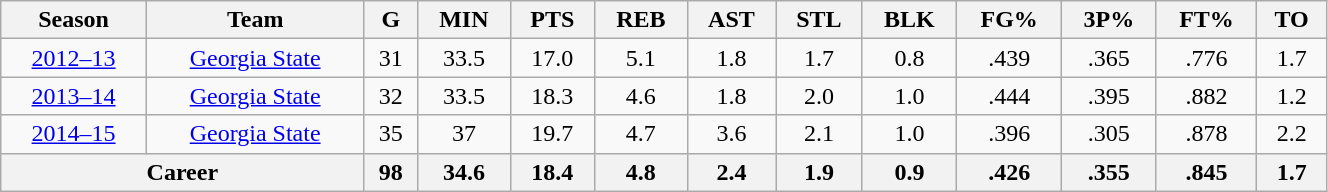<table class="wikitable" style="text-align: center; width: 70%;">
<tr>
<th>Season</th>
<th>Team</th>
<th>G</th>
<th>MIN</th>
<th>PTS</th>
<th>REB</th>
<th>AST</th>
<th>STL</th>
<th>BLK</th>
<th>FG%</th>
<th>3P%</th>
<th>FT%</th>
<th>TO</th>
</tr>
<tr>
<td><a href='#'>2012–13</a></td>
<td><a href='#'>Georgia State</a></td>
<td>31</td>
<td>33.5</td>
<td>17.0</td>
<td>5.1</td>
<td>1.8</td>
<td>1.7</td>
<td>0.8</td>
<td>.439</td>
<td>.365</td>
<td>.776</td>
<td>1.7</td>
</tr>
<tr>
<td><a href='#'>2013–14</a></td>
<td><a href='#'>Georgia State</a></td>
<td>32</td>
<td>33.5</td>
<td>18.3</td>
<td>4.6</td>
<td>1.8</td>
<td>2.0</td>
<td>1.0</td>
<td>.444</td>
<td>.395</td>
<td>.882</td>
<td>1.2</td>
</tr>
<tr>
<td><a href='#'>2014–15</a></td>
<td><a href='#'>Georgia State</a></td>
<td>35</td>
<td>37</td>
<td>19.7</td>
<td>4.7</td>
<td>3.6</td>
<td>2.1</td>
<td>1.0</td>
<td>.396</td>
<td>.305</td>
<td>.878</td>
<td>2.2</td>
</tr>
<tr>
<th colspan=2>Career</th>
<th>98</th>
<th>34.6</th>
<th>18.4</th>
<th>4.8</th>
<th>2.4</th>
<th>1.9</th>
<th>0.9</th>
<th>.426</th>
<th>.355</th>
<th>.845</th>
<th>1.7</th>
</tr>
</table>
